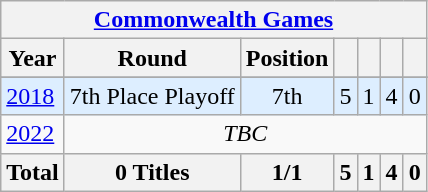<table class="wikitable" style="text-align: center;">
<tr>
<th colspan="10"><a href='#'>Commonwealth Games</a></th>
</tr>
<tr>
<th>Year</th>
<th>Round</th>
<th>Position</th>
<th></th>
<th></th>
<th></th>
<th></th>
</tr>
<tr>
</tr>
<tr bgcolor="#ddeeff">
<td align=left> <a href='#'>2018</a></td>
<td>7th Place Playoff</td>
<td>7th</td>
<td>5</td>
<td>1</td>
<td>4</td>
<td>0</td>
</tr>
<tr>
<td align=left> <a href='#'>2022</a></td>
<td colspan="6"><em>TBC</em></td>
</tr>
<tr>
<th>Total</th>
<th>0 Titles</th>
<th>1/1</th>
<th>5</th>
<th>1</th>
<th>4</th>
<th>0</th>
</tr>
</table>
